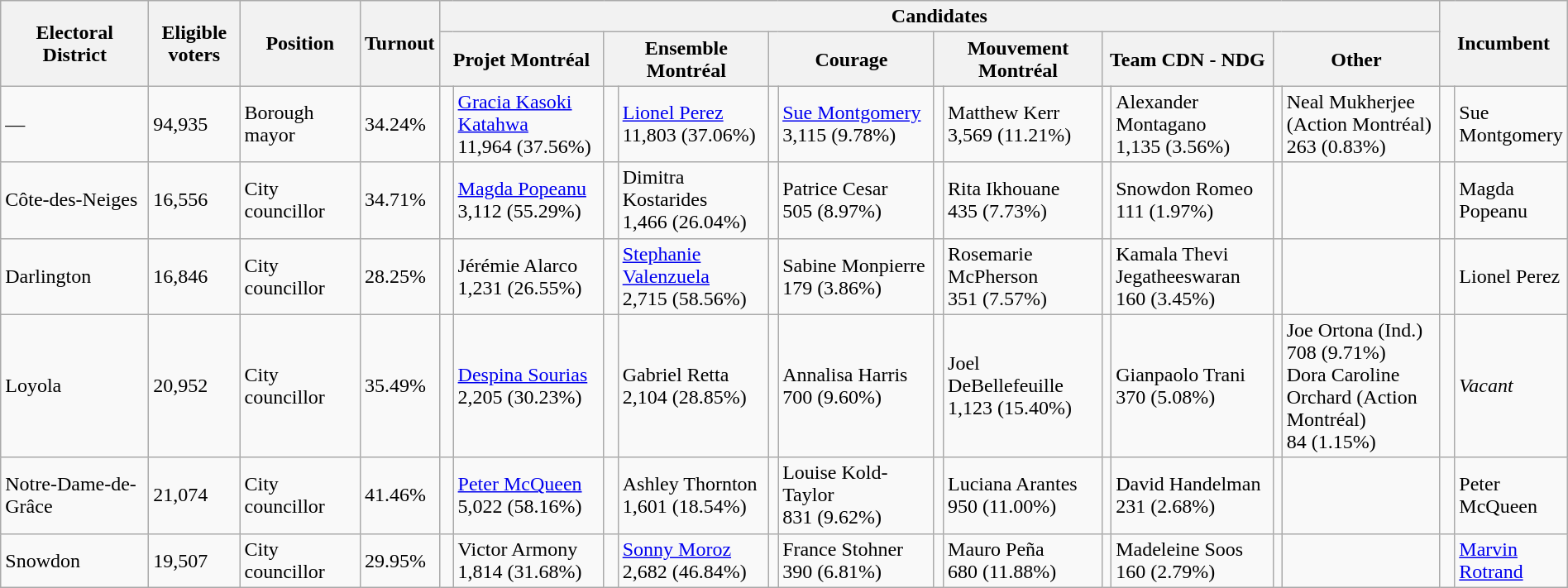<table class="wikitable" width="100%">
<tr>
<th width=10% rowspan=2>Electoral District</th>
<th width=6% rowspan=2>Eligible voters</th>
<th width=8% rowspan=2>Position</th>
<th width=4% rowspan=2>Turnout</th>
<th colspan=12>Candidates</th>
<th width=11% colspan=2 rowspan=2>Incumbent</th>
</tr>
<tr>
<th width=11% colspan=2 ><span>Projet Montréal</span></th>
<th width=11% colspan=2 ><span>Ensemble Montréal</span></th>
<th width=11% colspan=2 ><span>Courage</span></th>
<th width=11% colspan=2 ><span>Mouvement Montréal</span></th>
<th width=11% colspan=2 >Team CDN - NDG</th>
<th width=11% colspan=2 >Other</th>
</tr>
<tr>
<td>—</td>
<td>94,935</td>
<td>Borough mayor</td>
<td>34.24%</td>
<td> </td>
<td><a href='#'>Gracia Kasoki Katahwa</a> <br> 11,964 (37.56%)</td>
<td></td>
<td><a href='#'>Lionel Perez</a> <br> 11,803 (37.06%)</td>
<td></td>
<td><a href='#'>Sue Montgomery</a> <br> 3,115 (9.78%)</td>
<td></td>
<td>Matthew Kerr <br> 3,569 (11.21%)</td>
<td></td>
<td>Alexander Montagano <br> 1,135 (3.56%)</td>
<td></td>
<td>Neal Mukherjee (Action Montréal) <br> 263 (0.83%)</td>
<td> </td>
<td>Sue Montgomery</td>
</tr>
<tr>
<td>Côte-des-Neiges</td>
<td>16,556</td>
<td>City councillor</td>
<td>34.71%</td>
<td> </td>
<td><a href='#'>Magda Popeanu</a> <br> 3,112 (55.29%)</td>
<td></td>
<td>Dimitra Kostarides <br> 1,466 (26.04%)</td>
<td></td>
<td>Patrice Cesar <br> 505 (8.97%)</td>
<td></td>
<td>Rita Ikhouane <br> 435 (7.73%)</td>
<td></td>
<td>Snowdon Romeo <br> 111 (1.97%)</td>
<td></td>
<td></td>
<td> </td>
<td>Magda Popeanu</td>
</tr>
<tr>
<td>Darlington</td>
<td>16,846</td>
<td>City councillor</td>
<td>28.25%</td>
<td></td>
<td>Jérémie Alarco <br> 1,231 (26.55%)</td>
<td> </td>
<td><a href='#'>Stephanie Valenzuela</a> <br> 2,715 (58.56%)</td>
<td></td>
<td>Sabine Monpierre <br> 179 (3.86%)</td>
<td></td>
<td>Rosemarie McPherson <br> 351 (7.57%)</td>
<td></td>
<td>Kamala Thevi Jegatheeswaran <br> 160 (3.45%)</td>
<td></td>
<td></td>
<td> </td>
<td>Lionel Perez</td>
</tr>
<tr>
<td>Loyola</td>
<td>20,952</td>
<td>City councillor</td>
<td>35.49%</td>
<td> </td>
<td><a href='#'>Despina Sourias</a> <br> 2,205 (30.23%)</td>
<td></td>
<td>Gabriel Retta <br> 2,104 (28.85%)</td>
<td></td>
<td>Annalisa Harris <br> 700 (9.60%)</td>
<td></td>
<td>Joel DeBellefeuille <br> 1,123 (15.40%)</td>
<td></td>
<td>Gianpaolo Trani <br> 370 (5.08%)</td>
<td></td>
<td>Joe Ortona (Ind.) <br> 708 (9.71%)<br>Dora Caroline Orchard (Action Montréal)<br>84 (1.15%)</td>
<td></td>
<td><em>Vacant</em></td>
</tr>
<tr>
<td>Notre-Dame-de-Grâce</td>
<td>21,074</td>
<td>City councillor</td>
<td>41.46%</td>
<td> </td>
<td><a href='#'>Peter McQueen</a> <br> 5,022 (58.16%)</td>
<td></td>
<td>Ashley Thornton <br> 1,601 (18.54%)</td>
<td></td>
<td>Louise Kold-Taylor <br> 831 (9.62%)</td>
<td></td>
<td>Luciana Arantes <br> 950 (11.00%)</td>
<td></td>
<td>David Handelman <br> 231 (2.68%)</td>
<td></td>
<td></td>
<td> </td>
<td>Peter McQueen</td>
</tr>
<tr>
<td>Snowdon</td>
<td>19,507</td>
<td>City councillor</td>
<td>29.95%</td>
<td></td>
<td>Victor Armony <br> 1,814 (31.68%)</td>
<td> </td>
<td><a href='#'>Sonny Moroz</a> <br> 2,682 (46.84%)</td>
<td></td>
<td>France Stohner <br> 390 (6.81%)</td>
<td></td>
<td>Mauro Peña <br> 680 (11.88%)</td>
<td></td>
<td>Madeleine Soos <br> 160 (2.79%)</td>
<td></td>
<td></td>
<td> </td>
<td><a href='#'>Marvin Rotrand</a></td>
</tr>
</table>
